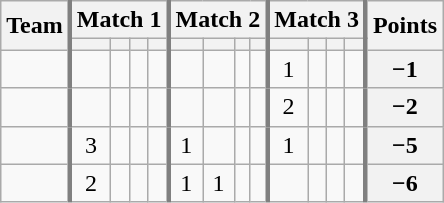<table class="wikitable sortable" style="text-align:center;">
<tr>
<th rowspan=2>Team</th>
<th colspan=4 style="border-left:3px solid gray">Match 1</th>
<th colspan=4 style="border-left:3px solid gray">Match 2</th>
<th colspan=4 style="border-left:3px solid gray">Match 3</th>
<th rowspan=2 style="border-left:3px solid gray">Points</th>
</tr>
<tr>
<th style="border-left:3px solid gray"></th>
<th></th>
<th></th>
<th></th>
<th style="border-left:3px solid gray"></th>
<th></th>
<th></th>
<th></th>
<th style="border-left:3px solid gray"></th>
<th></th>
<th></th>
<th></th>
</tr>
<tr>
<td align=left></td>
<td style="border-left:3px solid gray"></td>
<td></td>
<td></td>
<td></td>
<td style="border-left:3px solid gray"></td>
<td></td>
<td></td>
<td></td>
<td style="border-left:3px solid gray">1</td>
<td></td>
<td></td>
<td></td>
<th style="border-left:3px solid gray">−1</th>
</tr>
<tr>
<td align=left></td>
<td style="border-left:3px solid gray"></td>
<td></td>
<td></td>
<td></td>
<td style="border-left:3px solid gray"></td>
<td></td>
<td></td>
<td></td>
<td style="border-left:3px solid gray">2</td>
<td></td>
<td></td>
<td></td>
<th style="border-left:3px solid gray">−2</th>
</tr>
<tr>
<td align=left></td>
<td style="border-left:3px solid gray">3</td>
<td></td>
<td></td>
<td></td>
<td style="border-left:3px solid gray">1</td>
<td></td>
<td></td>
<td></td>
<td style="border-left:3px solid gray">1</td>
<td></td>
<td></td>
<td></td>
<th style="border-left:3px solid gray">−5</th>
</tr>
<tr>
<td align=left></td>
<td style="border-left:3px solid gray">2</td>
<td></td>
<td></td>
<td></td>
<td style="border-left:3px solid gray">1</td>
<td>1</td>
<td></td>
<td></td>
<td style="border-left:3px solid gray"></td>
<td></td>
<td></td>
<td></td>
<th style="border-left:3px solid gray">−6</th>
</tr>
</table>
